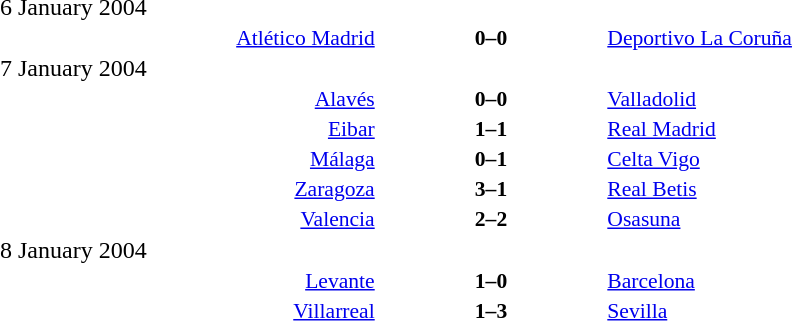<table width=100% cellspacing=1>
<tr>
<th width=20%></th>
<th width=12%></th>
<th width=20%></th>
<th></th>
</tr>
<tr>
<td>6 January 2004</td>
</tr>
<tr style=font-size:90%>
<td align=right><a href='#'>Atlético Madrid</a></td>
<td align=center><strong>0–0</strong></td>
<td><a href='#'>Deportivo La Coruña</a></td>
</tr>
<tr>
<td>7 January 2004</td>
</tr>
<tr style=font-size:90%>
<td align=right><a href='#'>Alavés</a></td>
<td align=center><strong>0–0</strong></td>
<td><a href='#'>Valladolid</a></td>
</tr>
<tr style=font-size:90%>
<td align=right><a href='#'>Eibar</a></td>
<td align=center><strong>1–1</strong></td>
<td><a href='#'>Real Madrid</a></td>
</tr>
<tr style=font-size:90%>
<td align=right><a href='#'>Málaga</a></td>
<td align=center><strong>0–1</strong></td>
<td><a href='#'>Celta Vigo</a></td>
</tr>
<tr style=font-size:90%>
<td align=right><a href='#'>Zaragoza</a></td>
<td align=center><strong>3–1</strong></td>
<td><a href='#'>Real Betis</a></td>
</tr>
<tr style=font-size:90%>
<td align=right><a href='#'>Valencia</a></td>
<td align=center><strong>2–2</strong></td>
<td><a href='#'>Osasuna</a></td>
</tr>
<tr>
<td>8 January 2004</td>
</tr>
<tr style=font-size:90%>
<td align=right><a href='#'>Levante</a></td>
<td align=center><strong>1–0</strong></td>
<td><a href='#'>Barcelona</a></td>
</tr>
<tr style=font-size:90%>
<td align=right><a href='#'>Villarreal</a></td>
<td align=center><strong>1–3</strong></td>
<td><a href='#'>Sevilla</a></td>
</tr>
</table>
